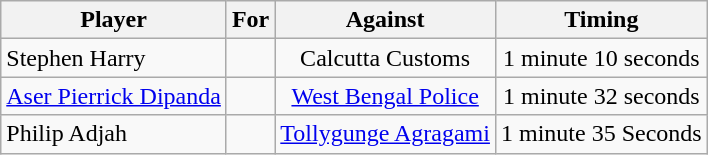<table class="wikitable sortable">
<tr>
<th>Player</th>
<th>For</th>
<th>Against</th>
<th style="text-align:center">Timing</th>
</tr>
<tr style="text-align:center;">
<td align="left"> Stephen Harry</td>
<td></td>
<td style="text-align:center;">Calcutta Customs</td>
<td>1 minute 10 seconds</td>
</tr>
<tr style="text-align:center;">
<td align="left"> <a href='#'>Aser Pierrick Dipanda</a></td>
<td></td>
<td style="text-align:center;"><a href='#'>West Bengal Police</a></td>
<td>1 minute 32 seconds</td>
</tr>
<tr style="text-align:center;">
<td align="left"> Philip Adjah</td>
<td></td>
<td style="text-align:center;"><a href='#'>Tollygunge Agragami</a></td>
<td>1 minute 35 Seconds</td>
</tr>
</table>
